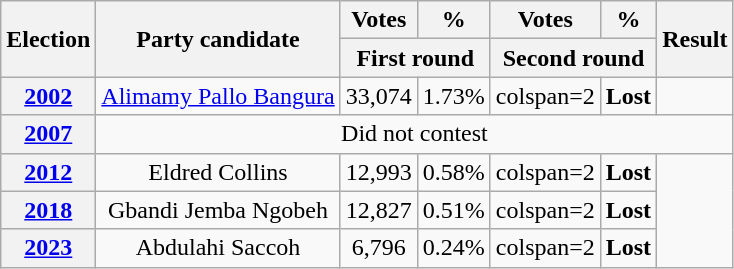<table class="wikitable" style="text-align:center">
<tr>
<th rowspan="2">Election</th>
<th rowspan="2">Party candidate</th>
<th>Votes</th>
<th>%</th>
<th>Votes</th>
<th>%</th>
<th rowspan="2">Result</th>
</tr>
<tr>
<th colspan="2">First round</th>
<th colspan="2">Second round</th>
</tr>
<tr>
<th><a href='#'>2002</a></th>
<td><a href='#'>Alimamy Pallo Bangura</a></td>
<td>33,074</td>
<td>1.73%</td>
<td>colspan=2 </td>
<td><strong>Lost</strong> </td>
</tr>
<tr>
<th><a href='#'>2007</a></th>
<td colspan="6">Did not contest</td>
</tr>
<tr>
<th><a href='#'>2012</a></th>
<td>Eldred Collins</td>
<td>12,993</td>
<td>0.58%</td>
<td>colspan=2 </td>
<td><strong>Lost</strong> </td>
</tr>
<tr>
<th><a href='#'>2018</a></th>
<td>Gbandi Jemba Ngobeh</td>
<td>12,827</td>
<td>0.51%</td>
<td>colspan=2 </td>
<td><strong>Lost</strong> </td>
</tr>
<tr>
<th><a href='#'>2023</a></th>
<td>Abdulahi Saccoh</td>
<td>6,796</td>
<td>0.24%</td>
<td>colspan=2 </td>
<td><strong>Lost</strong> </td>
</tr>
</table>
